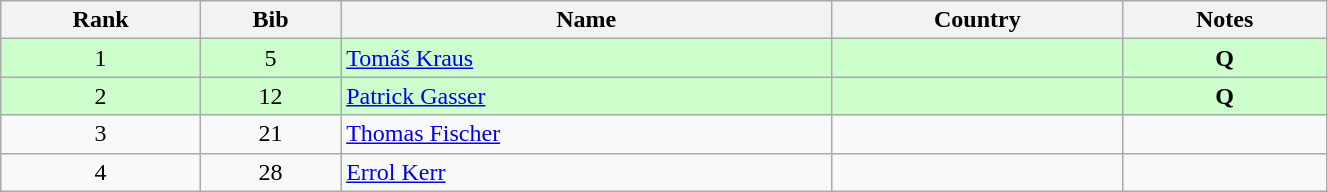<table class="wikitable" style="text-align:center;" width=70%>
<tr>
<th>Rank</th>
<th>Bib</th>
<th>Name</th>
<th>Country</th>
<th>Notes</th>
</tr>
<tr bgcolor="#ccffcc">
<td>1</td>
<td>5</td>
<td align=left><a href='#'>Tomáš Kraus</a></td>
<td align=left></td>
<td><strong>Q</strong></td>
</tr>
<tr bgcolor="#ccffcc">
<td>2</td>
<td>12</td>
<td align=left><a href='#'>Patrick Gasser</a></td>
<td align=left></td>
<td><strong>Q</strong></td>
</tr>
<tr>
<td>3</td>
<td>21</td>
<td align=left><a href='#'>Thomas Fischer</a></td>
<td align=left></td>
<td></td>
</tr>
<tr>
<td>4</td>
<td>28</td>
<td align=left><a href='#'>Errol Kerr</a></td>
<td align=left></td>
<td></td>
</tr>
</table>
